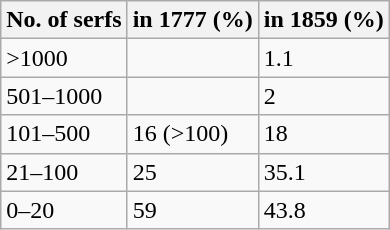<table class="wikitable">
<tr>
<th>No. of serfs</th>
<th>in 1777 (%)</th>
<th>in 1859 (%)</th>
</tr>
<tr>
<td>>1000</td>
<td></td>
<td>1.1</td>
</tr>
<tr>
<td>501–1000</td>
<td></td>
<td>2</td>
</tr>
<tr>
<td>101–500</td>
<td>16 (>100)</td>
<td>18</td>
</tr>
<tr>
<td>21–100</td>
<td>25</td>
<td>35.1</td>
</tr>
<tr>
<td>0–20</td>
<td>59</td>
<td>43.8</td>
</tr>
</table>
